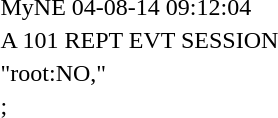<table>
<tr>
<td>MyNE 04-08-14 09:12:04</td>
</tr>
<tr>
<td>A  101 REPT EVT SESSION</td>
</tr>
<tr>
<td>"root:NO,"</td>
</tr>
<tr>
<td>;</td>
</tr>
</table>
